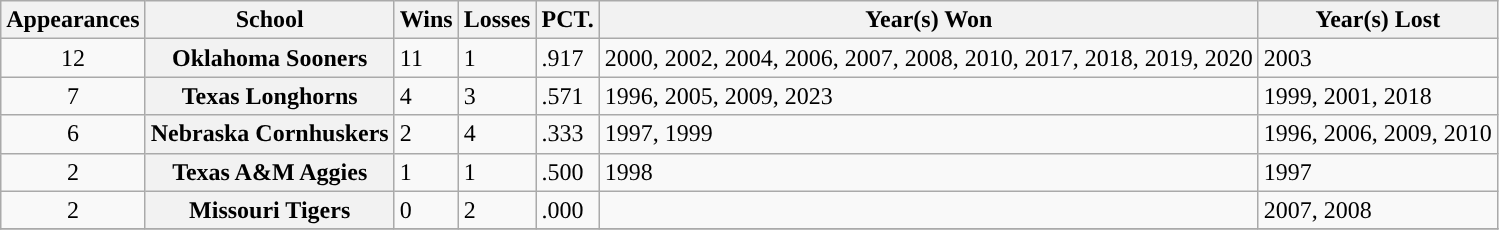<table class="wikitable sortable">
<tr>
<th>Appearances</th>
<th>School</th>
<th>Wins</th>
<th>Losses</th>
<th>PCT.</th>
<th>Year(s) Won</th>
<th>Year(s) Lost</th>
</tr>
<tr>
<td align=center>12</td>
<th>Oklahoma Sooners</th>
<td>11</td>
<td>1</td>
<td>.917</td>
<td>2000, 2002, 2004, 2006, 2007, 2008, 2010, 2017, 2018, 2019, 2020</td>
<td>2003</td>
</tr>
<tr>
<td align=center>7</td>
<th>Texas Longhorns</th>
<td>4</td>
<td>3</td>
<td>.571</td>
<td>1996, 2005, 2009, 2023</td>
<td>1999, 2001, 2018</td>
</tr>
<tr>
<td align=center>6</td>
<th>Nebraska Cornhuskers</th>
<td>2</td>
<td>4</td>
<td>.333</td>
<td>1997, 1999</td>
<td>1996, 2006, 2009, 2010</td>
</tr>
<tr>
<td align=center>2</td>
<th>Texas A&M Aggies</th>
<td>1</td>
<td>1</td>
<td>.500</td>
<td>1998</td>
<td>1997</td>
</tr>
<tr>
<td align=center>2</td>
<th>Missouri Tigers</th>
<td>0</td>
<td>2</td>
<td>.000</td>
<td></td>
<td>2007, 2008</td>
</tr>
<tr>
</tr>
</table>
